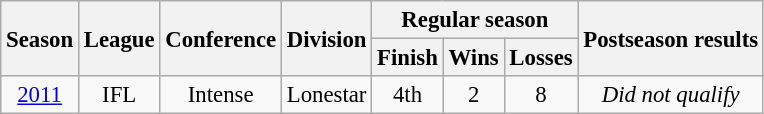<table class="wikitable" style="font-size: 95%; text-align:center;">
<tr>
<th rowspan=2>Season</th>
<th rowspan=2>League</th>
<th rowspan=2>Conference</th>
<th rowspan=2>Division</th>
<th colspan=3>Regular season</th>
<th rowspan=2>Postseason results</th>
</tr>
<tr>
<th>Finish</th>
<th>Wins</th>
<th>Losses</th>
</tr>
<tr>
<td><a href='#'>2011</a></td>
<td>IFL</td>
<td>Intense</td>
<td>Lonestar</td>
<td>4th</td>
<td>2</td>
<td>8</td>
<td><em>Did not qualify</em></td>
</tr>
</table>
